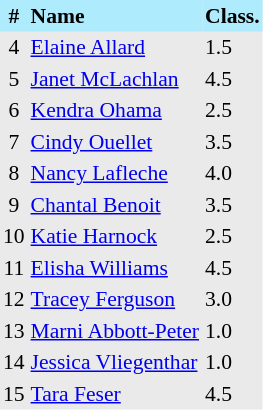<table border=0 cellpadding=2 cellspacing=0  |- bgcolor=#EAEAEB style="text-align:center; font-size:90%;">
<tr bgcolor=#ADEBFD>
<th>#</th>
<th align=left>Name</th>
<th align=left>Class.</th>
</tr>
<tr>
<td>4</td>
<td align=left><a href='#'>Elaine Allard</a></td>
<td align=left>1.5</td>
</tr>
<tr>
<td>5</td>
<td align=left><a href='#'>Janet McLachlan</a></td>
<td align=left>4.5</td>
</tr>
<tr>
<td>6</td>
<td align=left><a href='#'>Kendra Ohama</a></td>
<td align=left>2.5</td>
</tr>
<tr>
<td>7</td>
<td align=left><a href='#'>Cindy Ouellet</a></td>
<td align=left>3.5</td>
</tr>
<tr>
<td>8</td>
<td align=left><a href='#'>Nancy Lafleche</a></td>
<td align=left>4.0</td>
</tr>
<tr>
<td>9</td>
<td align=left><a href='#'>Chantal Benoit</a></td>
<td align=left>3.5</td>
</tr>
<tr>
<td>10</td>
<td align=left><a href='#'>Katie Harnock</a></td>
<td align=left>2.5</td>
</tr>
<tr>
<td>11</td>
<td align=left><a href='#'>Elisha Williams</a></td>
<td align=left>4.5</td>
</tr>
<tr>
<td>12</td>
<td align=left><a href='#'>Tracey Ferguson</a></td>
<td align=left>3.0</td>
</tr>
<tr>
<td>13</td>
<td align=left><a href='#'>Marni Abbott-Peter</a></td>
<td align=left>1.0</td>
</tr>
<tr>
<td>14</td>
<td align=left><a href='#'>Jessica Vliegenthar</a></td>
<td align=left>1.0</td>
</tr>
<tr>
<td>15</td>
<td align=left><a href='#'>Tara Feser</a></td>
<td align=left>4.5</td>
</tr>
</table>
